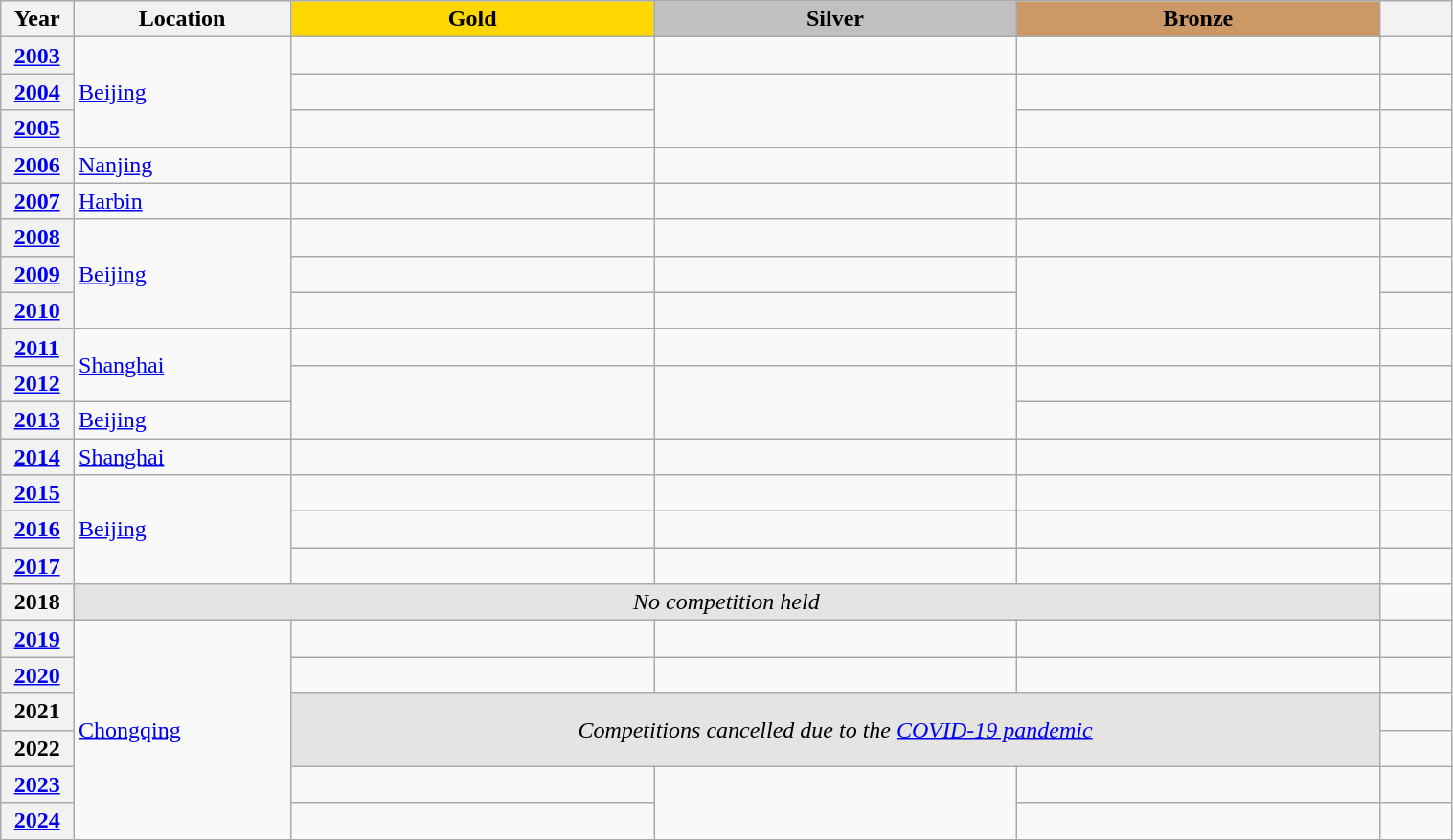<table class="wikitable unsortable" style="text-align:left; width:80%">
<tr>
<th scope="col" style="text-align:center; width:5%">Year</th>
<th scope="col" style="text-align:center; width:15%">Location</th>
<th scope="col" style="text-align:center; width:25%; background:gold">Gold</th>
<th scope="col" style="text-align:center; width:25%; background:silver">Silver</th>
<th scope="col" style="text-align:center; width:25%; background:#c96">Bronze</th>
<th scope="col" style="text-align:center; width:5%"></th>
</tr>
<tr>
<th scope="row"><a href='#'>2003</a></th>
<td rowspan="3"><a href='#'>Beijing</a></td>
<td></td>
<td></td>
<td></td>
<td></td>
</tr>
<tr>
<th scope="row"><a href='#'>2004</a></th>
<td></td>
<td rowspan="2"></td>
<td></td>
<td></td>
</tr>
<tr>
<th scope="row"><a href='#'>2005</a></th>
<td></td>
<td></td>
<td></td>
</tr>
<tr>
<th scope="row"><a href='#'>2006</a></th>
<td><a href='#'>Nanjing</a></td>
<td></td>
<td></td>
<td></td>
<td></td>
</tr>
<tr>
<th scope="row"><a href='#'>2007</a></th>
<td><a href='#'>Harbin</a></td>
<td></td>
<td></td>
<td></td>
<td></td>
</tr>
<tr>
<th scope="row"><a href='#'>2008</a></th>
<td rowspan="3"><a href='#'>Beijing</a></td>
<td></td>
<td></td>
<td></td>
<td></td>
</tr>
<tr>
<th scope="row"><a href='#'>2009</a></th>
<td></td>
<td></td>
<td rowspan="2"></td>
<td></td>
</tr>
<tr>
<th scope="row"><a href='#'>2010</a></th>
<td></td>
<td></td>
<td></td>
</tr>
<tr>
<th scope="row"><a href='#'>2011</a></th>
<td rowspan="2"><a href='#'>Shanghai</a></td>
<td></td>
<td></td>
<td></td>
<td></td>
</tr>
<tr>
<th scope="row"><a href='#'>2012</a></th>
<td rowspan="2"></td>
<td rowspan="2"></td>
<td></td>
<td></td>
</tr>
<tr>
<th scope="row"><a href='#'>2013</a></th>
<td><a href='#'>Beijing</a></td>
<td></td>
<td></td>
</tr>
<tr>
<th scope="row"><a href='#'>2014</a></th>
<td><a href='#'>Shanghai</a></td>
<td></td>
<td></td>
<td></td>
<td></td>
</tr>
<tr>
<th scope="row"><a href='#'>2015</a></th>
<td rowspan="3"><a href='#'>Beijing</a></td>
<td></td>
<td></td>
<td></td>
<td></td>
</tr>
<tr>
<th scope="row"><a href='#'>2016</a></th>
<td></td>
<td></td>
<td></td>
<td></td>
</tr>
<tr>
<th scope="row"><a href='#'>2017</a></th>
<td></td>
<td></td>
<td></td>
<td></td>
</tr>
<tr>
<th scope="row">2018</th>
<td colspan="4" align="center" bgcolor="e5e4e2"><em>No competition held</em></td>
<td></td>
</tr>
<tr>
<th scope="row"><a href='#'>2019</a></th>
<td rowspan="6"><a href='#'>Chongqing</a></td>
<td></td>
<td></td>
<td></td>
<td></td>
</tr>
<tr>
<th scope="row"><a href='#'>2020</a></th>
<td></td>
<td></td>
<td></td>
<td></td>
</tr>
<tr>
<th scope="row">2021</th>
<td colspan="3" rowspan="2" align="center" bgcolor="e5e4e2"><em>Competitions cancelled due to the <a href='#'>COVID-19 pandemic</a></em></td>
<td></td>
</tr>
<tr>
<th scope="row">2022</th>
<td></td>
</tr>
<tr>
<th scope="row"><a href='#'>2023</a></th>
<td></td>
<td rowspan="2"></td>
<td></td>
<td></td>
</tr>
<tr>
<th scope="row"><a href='#'>2024</a></th>
<td></td>
<td></td>
<td></td>
</tr>
</table>
